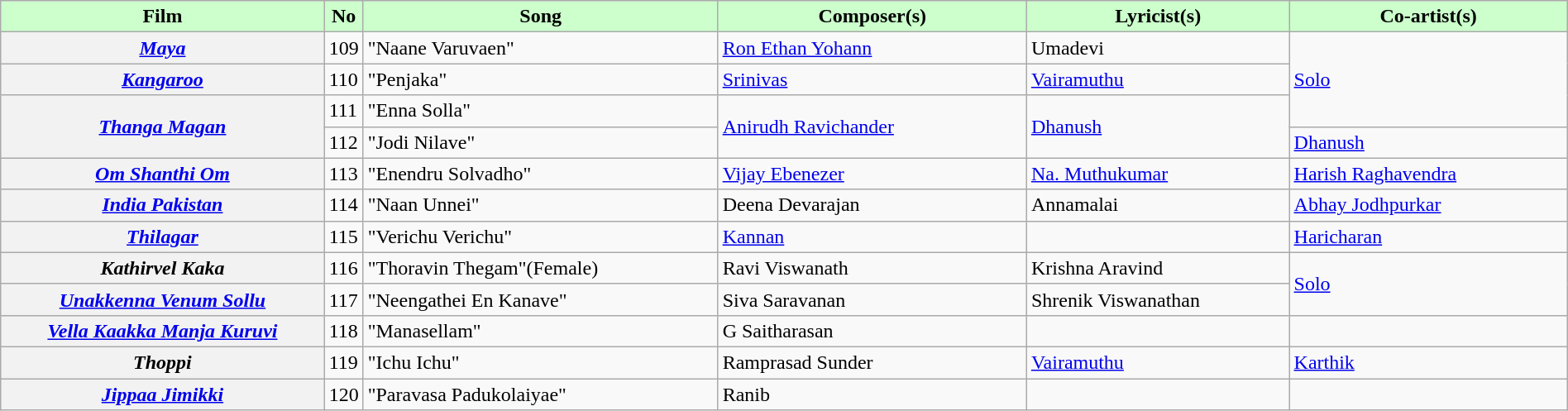<table class="wikitable plainrowheaders" width="100%" textcolor:#000;">
<tr style="background:#cfc; text-align:center;">
<td scope="col" width=21%><strong>Film</strong></td>
<td><strong>No</strong></td>
<td scope="col" width=23%><strong>Song</strong></td>
<td scope="col" width=20%><strong>Composer(s)</strong></td>
<td scope="col" width=17%><strong>Lyricist(s)</strong></td>
<td scope="col" width=18%><strong>Co-artist(s)</strong></td>
</tr>
<tr>
<th><em><a href='#'>Maya</a></em></th>
<td>109</td>
<td>"Naane Varuvaen"</td>
<td><a href='#'>Ron Ethan Yohann</a></td>
<td>Umadevi</td>
<td rowspan="3"><a href='#'>Solo</a></td>
</tr>
<tr>
<th><em><a href='#'>Kangaroo</a></em></th>
<td>110</td>
<td>"Penjaka"</td>
<td><a href='#'>Srinivas</a></td>
<td><a href='#'>Vairamuthu</a></td>
</tr>
<tr>
<th rowspan="2"><a href='#'><em>Thanga Magan</em></a></th>
<td>111</td>
<td>"Enna Solla"</td>
<td rowspan="2"><a href='#'>Anirudh Ravichander</a></td>
<td rowspan="2"><a href='#'>Dhanush</a></td>
</tr>
<tr>
<td>112</td>
<td>"Jodi Nilave"</td>
<td><a href='#'>Dhanush</a></td>
</tr>
<tr>
<th><em><a href='#'>Om Shanthi Om</a></em></th>
<td>113</td>
<td>"Enendru Solvadho"</td>
<td><a href='#'>Vijay Ebenezer</a></td>
<td><a href='#'>Na. Muthukumar</a></td>
<td><a href='#'>Harish Raghavendra</a></td>
</tr>
<tr>
<th><em><a href='#'>India Pakistan</a></em></th>
<td>114</td>
<td>"Naan Unnei"</td>
<td>Deena Devarajan</td>
<td>Annamalai</td>
<td><a href='#'>Abhay Jodhpurkar</a></td>
</tr>
<tr>
<th><em><a href='#'>Thilagar</a></em></th>
<td>115</td>
<td>"Verichu Verichu"</td>
<td><a href='#'>Kannan</a></td>
<td></td>
<td><a href='#'>Haricharan</a></td>
</tr>
<tr>
<th><em>Kathirvel Kaka</em></th>
<td>116</td>
<td>"Thoravin Thegam"(Female)</td>
<td>Ravi Viswanath</td>
<td>Krishna Aravind</td>
<td rowspan="2"><a href='#'>Solo</a></td>
</tr>
<tr>
<th><em><a href='#'>Unakkenna Venum Sollu</a></em></th>
<td>117</td>
<td>"Neengathei En Kanave"</td>
<td>Siva Saravanan</td>
<td>Shrenik Viswanathan</td>
</tr>
<tr>
<th><em><a href='#'>Vella Kaakka Manja Kuruvi</a></em></th>
<td>118</td>
<td>"Manasellam"</td>
<td>G Saitharasan</td>
<td></td>
<td></td>
</tr>
<tr>
<th><em>Thoppi</em></th>
<td>119</td>
<td>"Ichu Ichu"</td>
<td>Ramprasad Sunder</td>
<td><a href='#'>Vairamuthu</a></td>
<td><a href='#'>Karthik</a></td>
</tr>
<tr>
<th><em><a href='#'>Jippaa Jimikki</a></em></th>
<td>120</td>
<td>"Paravasa Padukolaiyae"</td>
<td>Ranib</td>
<td></td>
<td></td>
</tr>
</table>
